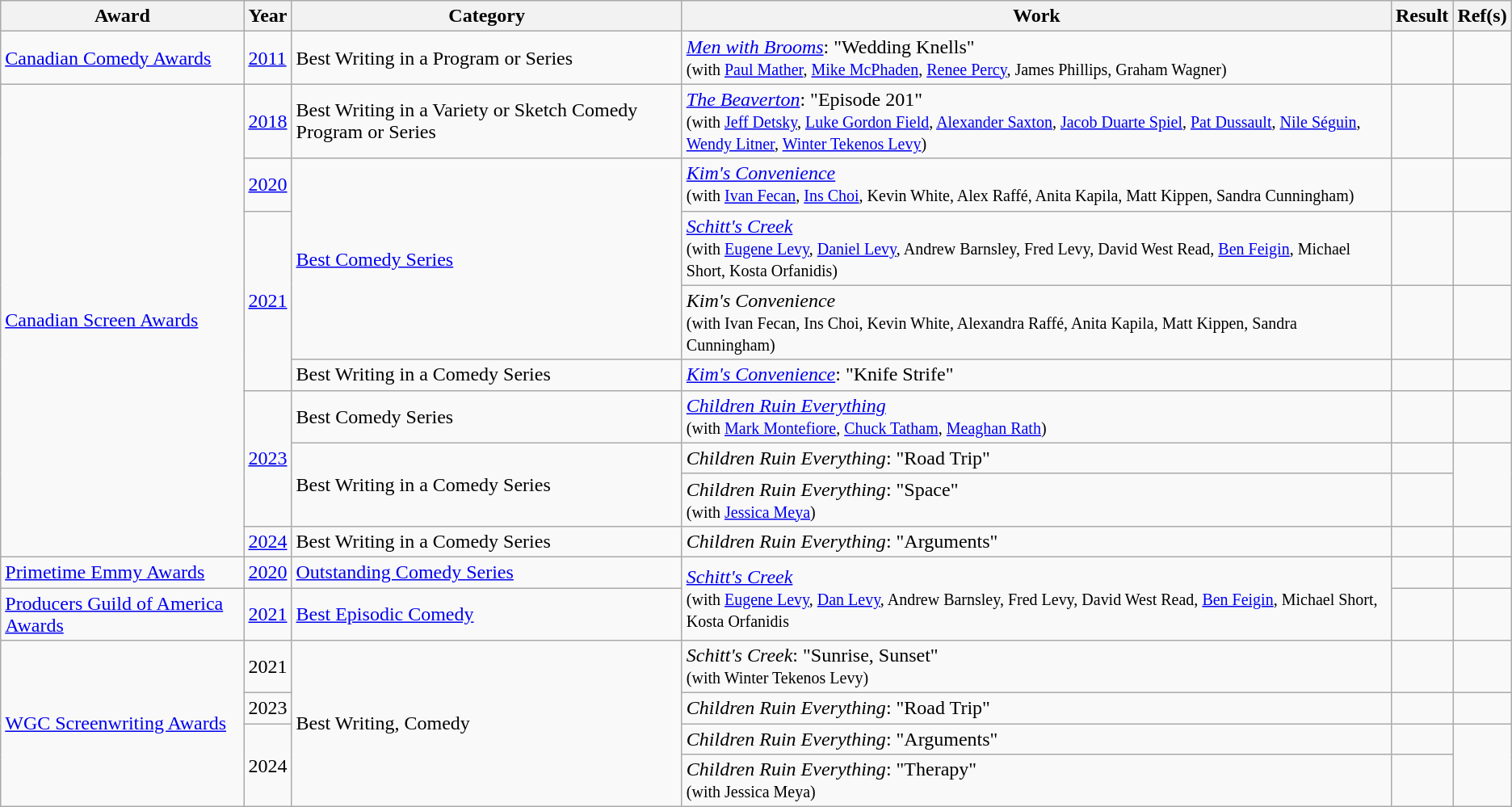<table class="wikitable plainrowheaders sortable">
<tr>
<th>Award</th>
<th>Year</th>
<th>Category</th>
<th>Work</th>
<th>Result</th>
<th>Ref(s)</th>
</tr>
<tr>
<td><a href='#'>Canadian Comedy Awards</a></td>
<td><a href='#'>2011</a></td>
<td>Best Writing in a Program or Series</td>
<td><em><a href='#'>Men with Brooms</a></em>: "Wedding Knells"<br><small>(with <a href='#'>Paul Mather</a>, <a href='#'>Mike McPhaden</a>, <a href='#'>Renee Percy</a>, James Phillips, Graham Wagner)</small></td>
<td></td>
<td></td>
</tr>
<tr>
<td rowspan=9><a href='#'>Canadian Screen Awards</a></td>
<td><a href='#'>2018</a></td>
<td>Best Writing in a Variety or Sketch Comedy Program or Series</td>
<td><em><a href='#'>The Beaverton</a></em>: "Episode 201"<br><small>(with <a href='#'>Jeff Detsky</a>, <a href='#'>Luke Gordon Field</a>, <a href='#'>Alexander Saxton</a>, <a href='#'>Jacob Duarte Spiel</a>, <a href='#'>Pat Dussault</a>, <a href='#'>Nile Séguin</a>, <a href='#'>Wendy Litner</a>, <a href='#'>Winter Tekenos Levy</a>)</small></td>
<td></td>
<td></td>
</tr>
<tr>
<td><a href='#'>2020</a></td>
<td rowspan=3><a href='#'>Best Comedy Series</a></td>
<td><em><a href='#'>Kim's Convenience</a></em><br><small>(with <a href='#'>Ivan Fecan</a>, <a href='#'>Ins Choi</a>, Kevin White, Alex Raffé, Anita Kapila, Matt Kippen, Sandra Cunningham)</small></td>
<td></td>
<td></td>
</tr>
<tr>
<td rowspan=3><a href='#'>2021</a></td>
<td><em><a href='#'>Schitt's Creek</a></em><br><small>(with <a href='#'>Eugene Levy</a>, <a href='#'>Daniel Levy</a>, Andrew Barnsley, Fred Levy, David West Read, <a href='#'>Ben Feigin</a>, Michael Short, Kosta Orfanidis)</small></td>
<td></td>
<td></td>
</tr>
<tr>
<td><em>Kim's Convenience</em><br><small>(with Ivan Fecan, Ins Choi, Kevin White, Alexandra Raffé, Anita Kapila, Matt Kippen, Sandra Cunningham)</small></td>
<td></td>
<td></td>
</tr>
<tr>
<td>Best Writing in a Comedy Series</td>
<td><em><a href='#'>Kim's Convenience</a></em>: "Knife Strife"</td>
<td></td>
<td></td>
</tr>
<tr>
<td rowspan=3><a href='#'>2023</a></td>
<td>Best Comedy Series</td>
<td><em><a href='#'>Children Ruin Everything</a></em><br><small>(with <a href='#'>Mark Montefiore</a>, <a href='#'>Chuck Tatham</a>, <a href='#'>Meaghan Rath</a>)</small></td>
<td></td>
<td></td>
</tr>
<tr>
<td rowspan=2>Best Writing in a Comedy Series</td>
<td><em>Children Ruin Everything</em>: "Road Trip"</td>
<td></td>
<td rowspan=2></td>
</tr>
<tr>
<td><em>Children Ruin Everything</em>: "Space"<br><small>(with <a href='#'>Jessica Meya</a>)</small></td>
<td></td>
</tr>
<tr>
<td><a href='#'>2024</a></td>
<td>Best Writing in a Comedy Series</td>
<td><em>Children Ruin Everything</em>: "Arguments"</td>
<td></td>
<td></td>
</tr>
<tr>
<td><a href='#'>Primetime Emmy Awards</a></td>
<td><a href='#'>2020</a></td>
<td><a href='#'>Outstanding Comedy Series</a></td>
<td rowspan=2><em><a href='#'>Schitt's Creek</a></em><br><small>(with <a href='#'>Eugene Levy</a>, <a href='#'>Dan Levy</a>, Andrew Barnsley, Fred Levy, David West Read, <a href='#'>Ben Feigin</a>, Michael Short, Kosta Orfanidis</small></td>
<td></td>
<td></td>
</tr>
<tr>
<td><a href='#'>Producers Guild of America Awards</a></td>
<td><a href='#'>2021</a></td>
<td><a href='#'>Best Episodic Comedy</a></td>
<td></td>
<td></td>
</tr>
<tr>
<td rowspan=4><a href='#'>WGC Screenwriting Awards</a></td>
<td>2021</td>
<td rowspan=4>Best Writing, Comedy</td>
<td><em>Schitt's Creek</em>: "Sunrise, Sunset"<br><small>(with Winter Tekenos Levy)</small></td>
<td></td>
<td></td>
</tr>
<tr>
<td>2023</td>
<td><em>Children Ruin Everything</em>: "Road Trip"</td>
<td></td>
<td></td>
</tr>
<tr>
<td rowspan=2>2024</td>
<td><em>Children Ruin Everything</em>: "Arguments"</td>
<td></td>
<td rowspan=2></td>
</tr>
<tr>
<td><em>Children Ruin Everything</em>: "Therapy"<br><small>(with Jessica Meya)</small></td>
<td></td>
</tr>
</table>
